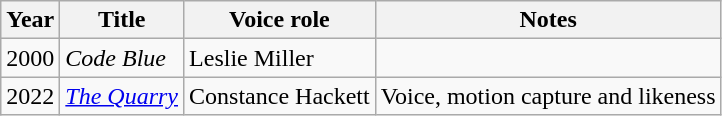<table class="wikitable">
<tr>
<th>Year</th>
<th>Title</th>
<th>Voice role</th>
<th>Notes</th>
</tr>
<tr>
<td>2000</td>
<td><em>Code Blue</em></td>
<td>Leslie Miller</td>
<td></td>
</tr>
<tr>
<td>2022</td>
<td><em><a href='#'>The Quarry</a></em></td>
<td>Constance Hackett</td>
<td>Voice, motion capture and likeness</td>
</tr>
</table>
